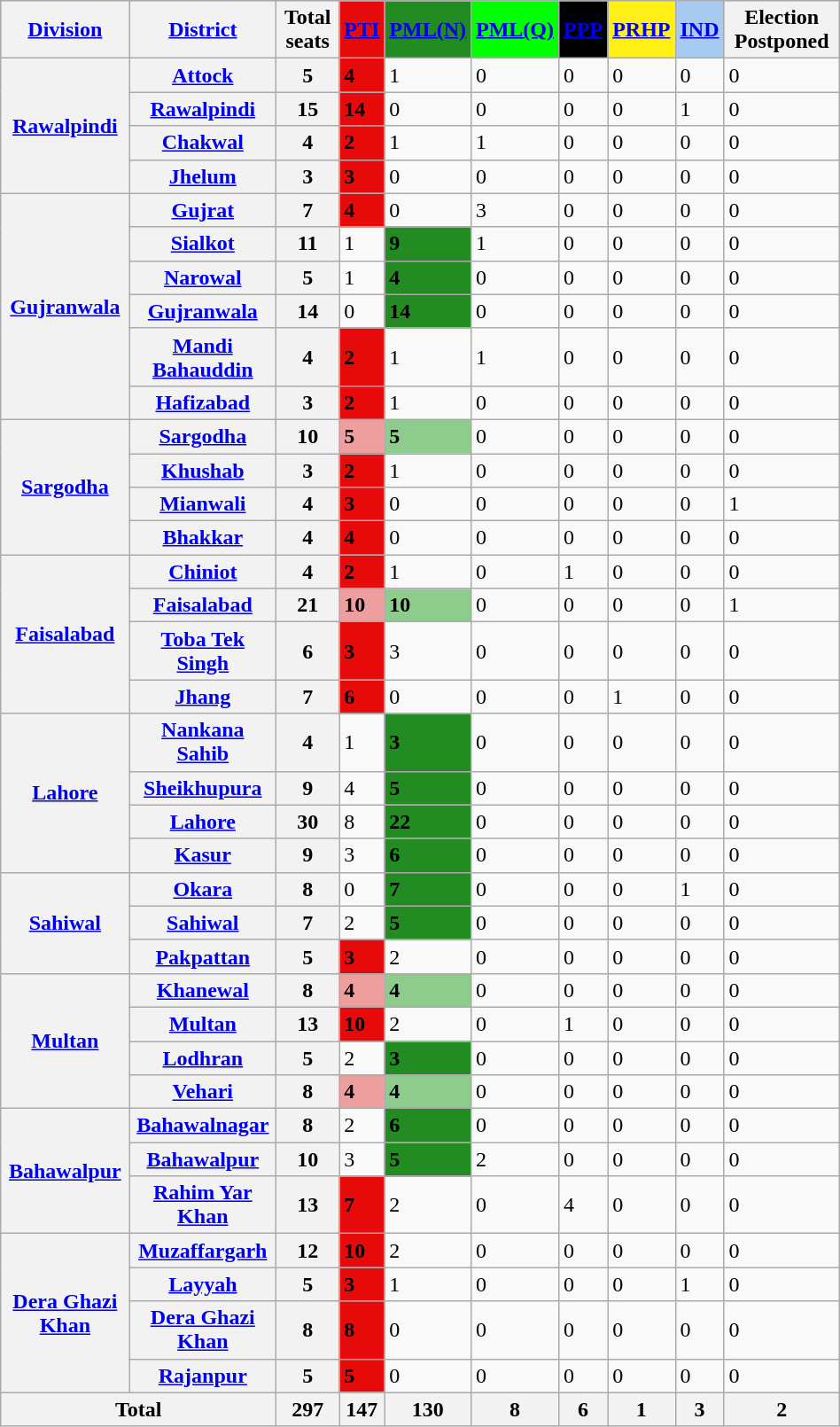<table class="wikitable" style="width: 50%;">
<tr bgcolor="#cccccc">
<th><a href='#'>Division</a></th>
<th><a href='#'>District</a></th>
<th>Total seats</th>
<th style="background:#E70A0A;"><a href='#'><span><strong>PTI</strong></span></a></th>
<th style="background:#228b22;"><a href='#'><span><strong>PML(N)</strong></span></a></th>
<th style="background:#00ff00;"><a href='#'><span><strong>PML(Q)</strong></span></a></th>
<th style="background:#000000;"><a href='#'><span><strong>PPP</strong></span></a></th>
<th style="background:#ffef14;"><a href='#'><span><strong>PRHP</strong></span></a></th>
<th style="background:#a6caf0;"><a href='#'><span><strong>IND</strong></span></a></th>
<th>Election Postponed</th>
</tr>
<tr>
<th rowspan="4"><a href='#'>Rawalpindi</a></th>
<th><a href='#'>Attock</a></th>
<th>5</th>
<td bgcolor="#E70A0A"><span><strong>4</strong></span></td>
<td>1</td>
<td>0</td>
<td>0</td>
<td>0</td>
<td>0</td>
<td>0</td>
</tr>
<tr>
<th><a href='#'>Rawalpindi</a></th>
<th>15</th>
<td bgcolor="#E70A0A"><span><strong>14</strong></span></td>
<td>0</td>
<td>0</td>
<td>0</td>
<td>0</td>
<td>1</td>
<td>0</td>
</tr>
<tr>
<th><a href='#'>Chakwal</a></th>
<th>4</th>
<td bgcolor="#E70A0A"><span><strong>2</strong></span></td>
<td>1</td>
<td>1</td>
<td>0</td>
<td>0</td>
<td>0</td>
<td>0</td>
</tr>
<tr>
<th><a href='#'>Jhelum</a></th>
<th>3</th>
<td bgcolor="#E70A0A"><span><strong>3</strong></span></td>
<td>0</td>
<td>0</td>
<td>0</td>
<td>0</td>
<td>0</td>
<td>0</td>
</tr>
<tr>
<th rowspan="6"><a href='#'>Gujranwala</a></th>
<th><a href='#'>Gujrat</a></th>
<th>7</th>
<td bgcolor="#E70A0A"><span><strong>4</strong></span></td>
<td>0</td>
<td>3</td>
<td>0</td>
<td>0</td>
<td>0</td>
<td>0</td>
</tr>
<tr>
<th><a href='#'>Sialkot</a></th>
<th>11</th>
<td>1</td>
<td bgcolor="#228b22"><span><strong>9</strong></span></td>
<td>1</td>
<td>0</td>
<td>0</td>
<td>0</td>
<td>0</td>
</tr>
<tr>
<th><a href='#'>Narowal</a></th>
<th>5</th>
<td>1</td>
<td bgcolor="#228b22"><span><strong>4</strong></span></td>
<td>0</td>
<td>0</td>
<td>0</td>
<td>0</td>
<td>0</td>
</tr>
<tr>
<th><a href='#'>Gujranwala</a></th>
<th>14</th>
<td>0</td>
<td bgcolor="#228b22"><span><strong>14</strong></span></td>
<td>0</td>
<td>0</td>
<td>0</td>
<td>0</td>
<td>0</td>
</tr>
<tr>
<th><a href='#'>Mandi Bahauddin</a></th>
<th>4</th>
<td bgcolor="#E70A0A"><span><strong>2</strong></span></td>
<td>1</td>
<td>1</td>
<td>0</td>
<td>0</td>
<td>0</td>
<td>0</td>
</tr>
<tr>
<th><a href='#'>Hafizabad</a></th>
<th>3</th>
<td bgcolor="#E70A0A"><span><strong>2</strong></span></td>
<td>1</td>
<td>0</td>
<td>0</td>
<td>0</td>
<td>0</td>
<td>0</td>
</tr>
<tr>
<th rowspan="4"><a href='#'>Sargodha</a></th>
<th><a href='#'>Sargodha</a></th>
<th>10</th>
<td bgcolor="#ed9f9f"><span><strong>5</strong></span></td>
<td bgcolor="#8dcc8d"><span><strong>5</strong></span></td>
<td>0</td>
<td>0</td>
<td>0</td>
<td>0</td>
<td>0</td>
</tr>
<tr>
<th><a href='#'>Khushab</a></th>
<th>3</th>
<td bgcolor="#E70A0A"><span><strong>2</strong></span></td>
<td>1</td>
<td>0</td>
<td>0</td>
<td>0</td>
<td>0</td>
<td>0</td>
</tr>
<tr>
<th><a href='#'>Mianwali</a></th>
<th>4</th>
<td bgcolor="#E70A0A"><span><strong>3</strong></span></td>
<td>0</td>
<td>0</td>
<td>0</td>
<td>0</td>
<td>0</td>
<td>1</td>
</tr>
<tr>
<th><a href='#'>Bhakkar</a></th>
<th>4</th>
<td bgcolor="#E70A0A"><span><strong>4</strong></span></td>
<td>0</td>
<td>0</td>
<td>0</td>
<td>0</td>
<td>0</td>
<td>0</td>
</tr>
<tr>
<th rowspan="4"><a href='#'>Faisalabad</a></th>
<th><a href='#'>Chiniot</a></th>
<th>4</th>
<td bgcolor="#E70A0A"><span><strong>2</strong></span></td>
<td>1</td>
<td>0</td>
<td>1</td>
<td>0</td>
<td>0</td>
<td>0</td>
</tr>
<tr>
<th><a href='#'>Faisalabad</a></th>
<th>21</th>
<td bgcolor="#ed9f9f"><span><strong>10</strong></span></td>
<td bgcolor="#8dcc8d"><span><strong>10</strong></span></td>
<td>0</td>
<td>0</td>
<td>0</td>
<td>0</td>
<td>1</td>
</tr>
<tr>
<th><a href='#'>Toba Tek Singh</a></th>
<th>6</th>
<td bgcolor="#E70A0A"><span><strong>3</strong></span></td>
<td>3</td>
<td>0</td>
<td>0</td>
<td>0</td>
<td>0</td>
<td>0</td>
</tr>
<tr>
<th><a href='#'>Jhang</a></th>
<th>7</th>
<td bgcolor="#E70A0A"><span><strong>6</strong></span></td>
<td>0</td>
<td>0</td>
<td>0</td>
<td>1</td>
<td>0</td>
<td>0</td>
</tr>
<tr>
<th rowspan="4"><a href='#'>Lahore</a></th>
<th><a href='#'>Nankana Sahib</a></th>
<th>4</th>
<td>1</td>
<td bgcolor="#228b22"><span><strong>3</strong></span></td>
<td>0</td>
<td>0</td>
<td>0</td>
<td>0</td>
<td>0</td>
</tr>
<tr>
<th><a href='#'>Sheikhupura</a></th>
<th>9</th>
<td>4</td>
<td bgcolor="#228b22"><span><strong>5</strong></span></td>
<td>0</td>
<td>0</td>
<td>0</td>
<td>0</td>
<td>0</td>
</tr>
<tr>
<th><a href='#'>Lahore</a></th>
<th>30</th>
<td>8</td>
<td bgcolor="#228b22"><span><strong>22</strong></span></td>
<td>0</td>
<td>0</td>
<td>0</td>
<td>0</td>
<td>0</td>
</tr>
<tr>
<th><a href='#'>Kasur</a></th>
<th>9</th>
<td>3</td>
<td bgcolor="#228b22"><span><strong>6</strong></span></td>
<td>0</td>
<td>0</td>
<td>0</td>
<td>0</td>
<td>0</td>
</tr>
<tr>
<th rowspan="3"><a href='#'>Sahiwal</a></th>
<th><a href='#'>Okara</a></th>
<th>8</th>
<td>0</td>
<td bgcolor="#228b22"><span><strong>7</strong></span></td>
<td>0</td>
<td>0</td>
<td>0</td>
<td>1</td>
<td>0</td>
</tr>
<tr>
<th><a href='#'>Sahiwal</a></th>
<th>7</th>
<td>2</td>
<td bgcolor="#228b22"><span><strong>5</strong></span></td>
<td>0</td>
<td>0</td>
<td>0</td>
<td>0</td>
<td>0</td>
</tr>
<tr>
<th><a href='#'>Pakpattan</a></th>
<th>5</th>
<td bgcolor="#E70A0A"><span><strong>3</strong></span></td>
<td>2</td>
<td>0</td>
<td>0</td>
<td>0</td>
<td>0</td>
<td>0</td>
</tr>
<tr>
<th rowspan="4"><a href='#'>Multan</a></th>
<th><a href='#'>Khanewal</a></th>
<th>8</th>
<td bgcolor="#ed9f9f"><span><strong>4</strong></span></td>
<td bgcolor="#8dcc8d"><span><strong>4</strong></span></td>
<td>0</td>
<td>0</td>
<td>0</td>
<td>0</td>
<td>0</td>
</tr>
<tr>
<th><a href='#'>Multan</a></th>
<th>13</th>
<td bgcolor="#E70A0A"><span><strong>10</strong></span></td>
<td>2</td>
<td>0</td>
<td>1</td>
<td>0</td>
<td>0</td>
<td>0</td>
</tr>
<tr>
<th><a href='#'>Lodhran</a></th>
<th>5</th>
<td>2</td>
<td bgcolor="#228b22"><span><strong>3</strong></span></td>
<td>0</td>
<td>0</td>
<td>0</td>
<td>0</td>
<td>0</td>
</tr>
<tr>
<th><a href='#'>Vehari</a></th>
<th>8</th>
<td bgcolor="#ed9f9f"><span><strong>4</strong></span></td>
<td bgcolor="#8dcc8d"><span><strong>4</strong></span></td>
<td>0</td>
<td>0</td>
<td>0</td>
<td>0</td>
<td>0</td>
</tr>
<tr>
<th rowspan="3"><a href='#'>Bahawalpur</a></th>
<th><a href='#'>Bahawalnagar</a></th>
<th>8</th>
<td>2</td>
<td bgcolor="#228b22"><span><strong>6</strong></span></td>
<td>0</td>
<td>0</td>
<td>0</td>
<td>0</td>
<td>0</td>
</tr>
<tr>
<th><a href='#'>Bahawalpur</a></th>
<th>10</th>
<td>3</td>
<td bgcolor="#228b22"><span><strong>5</strong></span></td>
<td>2</td>
<td>0</td>
<td>0</td>
<td>0</td>
<td>0</td>
</tr>
<tr>
<th><a href='#'>Rahim Yar Khan</a></th>
<th>13</th>
<td bgcolor="#E70A0A"><span><strong>7</strong></span></td>
<td>2</td>
<td>0</td>
<td>4</td>
<td>0</td>
<td>0</td>
<td>0</td>
</tr>
<tr>
<th rowspan="4"><a href='#'>Dera Ghazi Khan</a></th>
<th><a href='#'>Muzaffargarh</a></th>
<th>12</th>
<td bgcolor="#E70A0A"><span><strong>10</strong></span></td>
<td>2</td>
<td>0</td>
<td>0</td>
<td>0</td>
<td>0</td>
<td>0</td>
</tr>
<tr>
<th><a href='#'>Layyah</a></th>
<th>5</th>
<td bgcolor="#E70A0A"><span><strong>3</strong></span></td>
<td>1</td>
<td>0</td>
<td>0</td>
<td>0</td>
<td>1</td>
<td>0</td>
</tr>
<tr>
<th><a href='#'>Dera Ghazi Khan</a></th>
<th>8</th>
<td bgcolor="#E70A0A"><span><strong>8</strong></span></td>
<td>0</td>
<td>0</td>
<td>0</td>
<td>0</td>
<td>0</td>
<td>0</td>
</tr>
<tr>
<th><a href='#'>Rajanpur</a></th>
<th>5</th>
<td bgcolor="#E70A0A"><span><strong>5</strong></span></td>
<td>0</td>
<td>0</td>
<td>0</td>
<td>0</td>
<td>0</td>
<td>0</td>
</tr>
<tr>
<th colspan="2">Total</th>
<th>297</th>
<th>147</th>
<th>130</th>
<th>8</th>
<th>6</th>
<th>1</th>
<th>3</th>
<th>2</th>
</tr>
</table>
